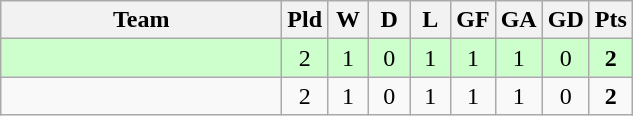<table class="wikitable" style="text-align:center;">
<tr>
<th width=180>Team</th>
<th width=20>Pld</th>
<th width=20>W</th>
<th width=20>D</th>
<th width=20>L</th>
<th width=20>GF</th>
<th width=20>GA</th>
<th width=20>GD</th>
<th width=20>Pts</th>
</tr>
<tr bgcolor="ccffcc">
<td align="left"></td>
<td>2</td>
<td>1</td>
<td>0</td>
<td>1</td>
<td>1</td>
<td>1</td>
<td>0</td>
<td><strong>2</strong></td>
</tr>
<tr>
<td align="left"></td>
<td>2</td>
<td>1</td>
<td>0</td>
<td>1</td>
<td>1</td>
<td>1</td>
<td>0</td>
<td><strong>2</strong></td>
</tr>
</table>
